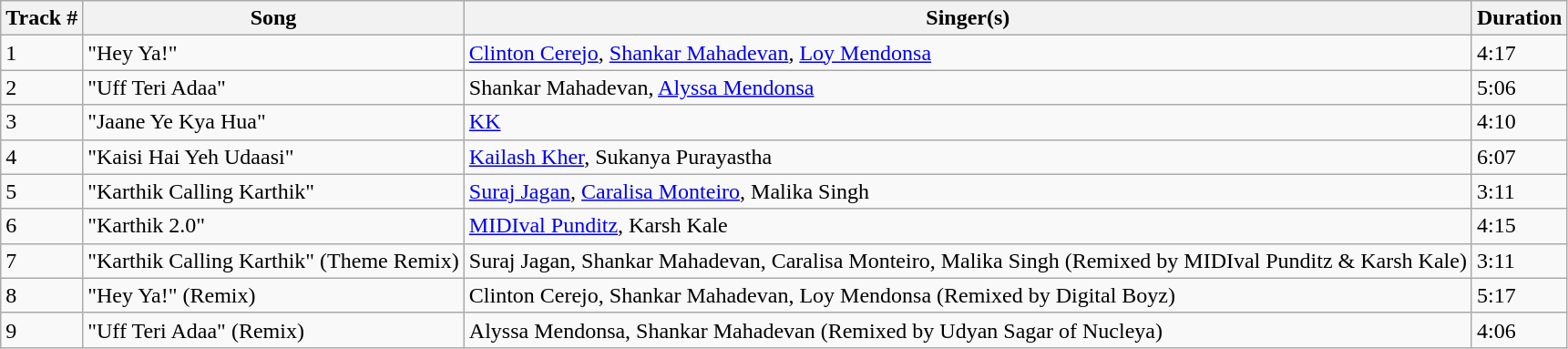<table class="wikitable">
<tr>
<th>Track #</th>
<th>Song</th>
<th>Singer(s)</th>
<th>Duration</th>
</tr>
<tr>
<td>1</td>
<td>"Hey Ya!"</td>
<td><a href='#'>Clinton Cerejo</a>, <a href='#'>Shankar Mahadevan</a>, <a href='#'>Loy Mendonsa</a></td>
<td>4:17</td>
</tr>
<tr>
<td>2</td>
<td>"Uff Teri Adaa"</td>
<td>Shankar Mahadevan, <a href='#'>Alyssa Mendonsa</a></td>
<td>5:06</td>
</tr>
<tr>
<td>3</td>
<td>"Jaane Ye Kya Hua"</td>
<td><a href='#'>KK</a></td>
<td>4:10</td>
</tr>
<tr>
<td>4</td>
<td>"Kaisi Hai Yeh Udaasi"</td>
<td><a href='#'>Kailash Kher</a>, Sukanya Purayastha</td>
<td>6:07</td>
</tr>
<tr>
<td>5</td>
<td>"Karthik Calling Karthik"</td>
<td><a href='#'>Suraj Jagan</a>, <a href='#'>Caralisa Monteiro</a>, Malika Singh</td>
<td>3:11</td>
</tr>
<tr>
<td>6</td>
<td>"Karthik 2.0"</td>
<td><a href='#'>MIDIval Punditz</a>, Karsh Kale</td>
<td>4:15</td>
</tr>
<tr>
<td>7</td>
<td>"Karthik Calling Karthik" (Theme Remix)</td>
<td>Suraj Jagan, Shankar Mahadevan, Caralisa Monteiro, Malika Singh (Remixed by MIDIval Punditz & Karsh Kale)</td>
<td>3:11</td>
</tr>
<tr>
<td>8</td>
<td>"Hey Ya!" (Remix)</td>
<td>Clinton Cerejo, Shankar Mahadevan, Loy Mendonsa (Remixed by Digital Boyz)</td>
<td>5:17</td>
</tr>
<tr>
<td>9</td>
<td>"Uff Teri Adaa" (Remix)</td>
<td>Alyssa Mendonsa, Shankar Mahadevan (Remixed by Udyan Sagar of Nucleya)</td>
<td>4:06</td>
</tr>
</table>
